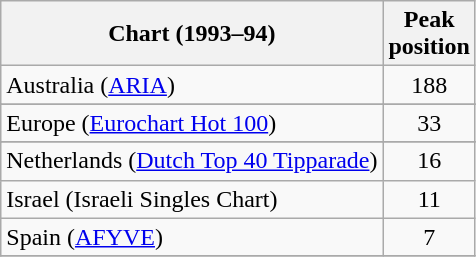<table class="wikitable sortable">
<tr>
<th>Chart (1993–94)</th>
<th>Peak<br>position</th>
</tr>
<tr>
<td>Australia (<a href='#'>ARIA</a>)</td>
<td align="center">188</td>
</tr>
<tr>
</tr>
<tr>
</tr>
<tr>
<td>Europe (<a href='#'>Eurochart Hot 100</a>)</td>
<td align="center">33</td>
</tr>
<tr>
</tr>
<tr>
<td>Netherlands (<a href='#'>Dutch Top 40 Tipparade</a>)</td>
<td align="center">16</td>
</tr>
<tr>
<td>Israel (Israeli Singles Chart)</td>
<td align="center">11</td>
</tr>
<tr>
<td>Spain (<a href='#'>AFYVE</a>)</td>
<td align="center">7</td>
</tr>
<tr>
</tr>
</table>
